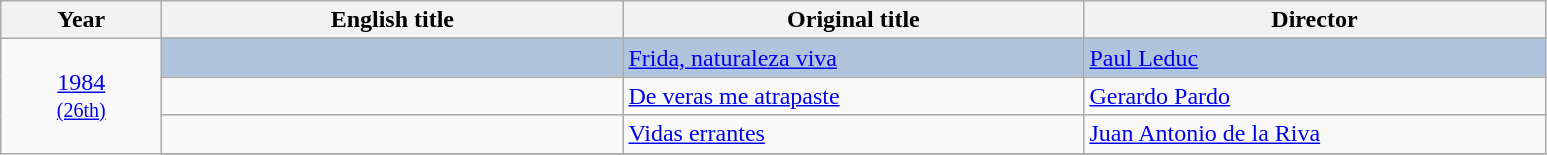<table class="wikitable">
<tr>
<th width="100"><strong>Year</strong></th>
<th width="300"><strong>English title</strong></th>
<th width="300"><strong>Original title</strong></th>
<th width="300"><strong>Director</strong></th>
</tr>
<tr>
<td rowspan="6" style="text-align:center;"><a href='#'>1984</a><br><small><a href='#'>(26th)</a></small></td>
</tr>
<tr style="background:#B0C4DE;">
<td></td>
<td><a href='#'>Frida, naturaleza viva</a></td>
<td><a href='#'>Paul Leduc</a></td>
</tr>
<tr>
<td></td>
<td><a href='#'>De veras me atrapaste</a></td>
<td><a href='#'>Gerardo Pardo</a></td>
</tr>
<tr>
<td></td>
<td><a href='#'>Vidas errantes</a></td>
<td><a href='#'>Juan Antonio de la Riva</a></td>
</tr>
<tr>
</tr>
</table>
